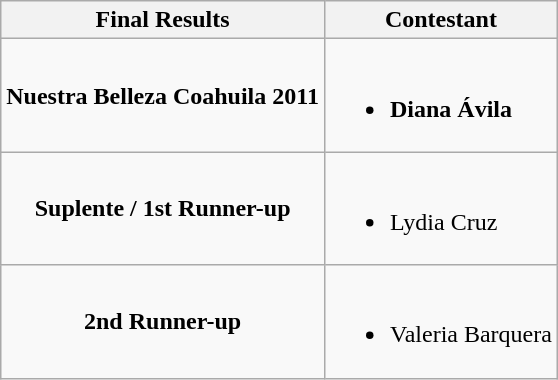<table class="wikitable">
<tr>
<th>Final Results</th>
<th>Contestant</th>
</tr>
<tr>
<td align="center"><strong>Nuestra Belleza Coahuila 2011</strong></td>
<td><br><ul><li><strong>Diana Ávila</strong></li></ul></td>
</tr>
<tr>
<td align="center"><strong>Suplente / 1st Runner-up</strong></td>
<td><br><ul><li>Lydia Cruz</li></ul></td>
</tr>
<tr>
<td align="center"><strong>2nd Runner-up</strong></td>
<td><br><ul><li>Valeria Barquera</li></ul></td>
</tr>
</table>
